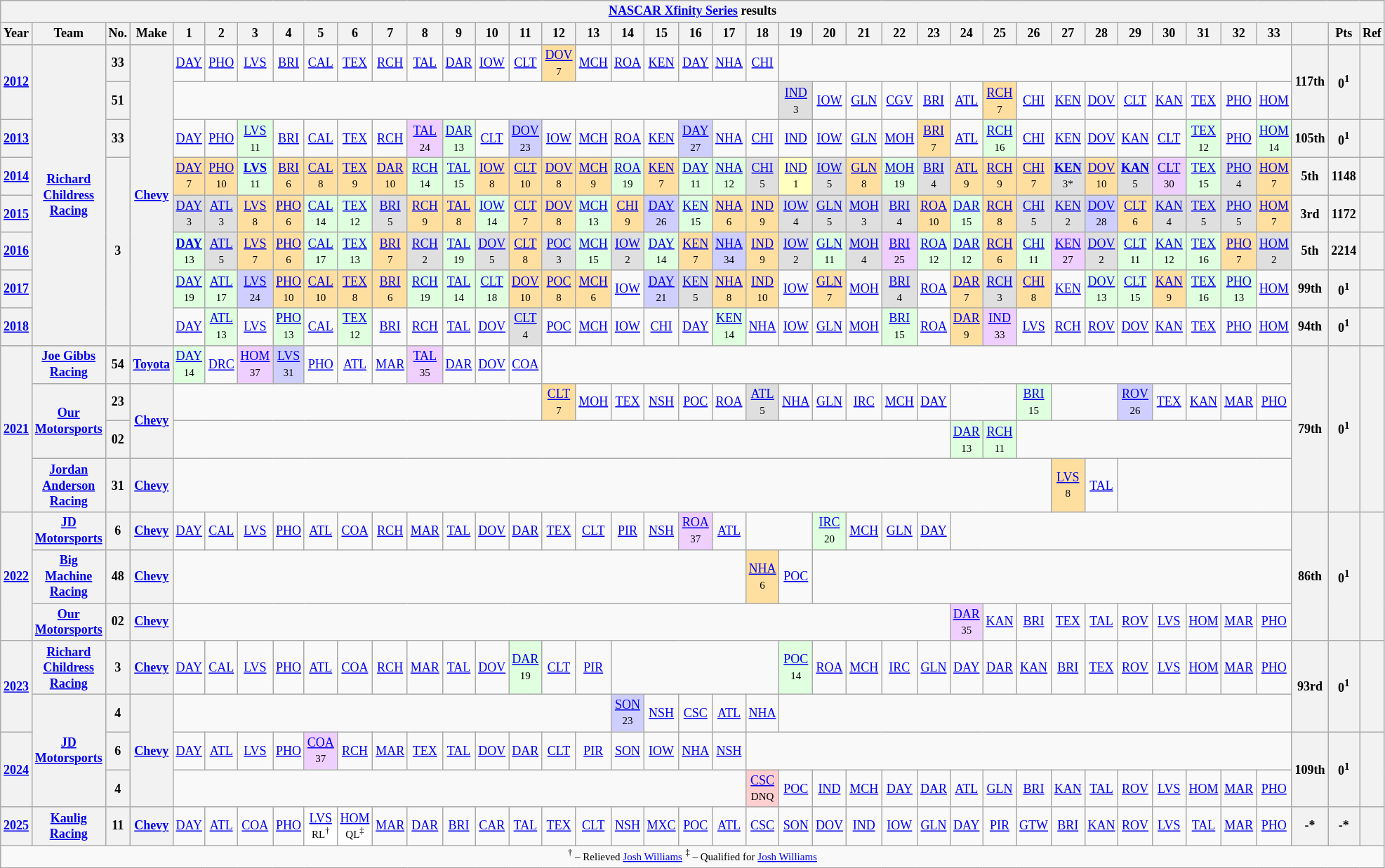<table class="wikitable" style="text-align:center; font-size:75%">
<tr>
<th colspan=45><a href='#'>NASCAR Xfinity Series</a> results</th>
</tr>
<tr>
<th>Year</th>
<th>Team</th>
<th>No.</th>
<th>Make</th>
<th>1</th>
<th>2</th>
<th>3</th>
<th>4</th>
<th>5</th>
<th>6</th>
<th>7</th>
<th>8</th>
<th>9</th>
<th>10</th>
<th>11</th>
<th>12</th>
<th>13</th>
<th>14</th>
<th>15</th>
<th>16</th>
<th>17</th>
<th>18</th>
<th>19</th>
<th>20</th>
<th>21</th>
<th>22</th>
<th>23</th>
<th>24</th>
<th>25</th>
<th>26</th>
<th>27</th>
<th>28</th>
<th>29</th>
<th>30</th>
<th>31</th>
<th>32</th>
<th>33</th>
<th></th>
<th>Pts</th>
<th>Ref</th>
</tr>
<tr>
<th rowspan=2><a href='#'>2012</a></th>
<th rowspan=8><a href='#'>Richard Childress Racing</a></th>
<th>33</th>
<th rowspan=8><a href='#'>Chevy</a></th>
<td><a href='#'>DAY</a></td>
<td><a href='#'>PHO</a></td>
<td><a href='#'>LVS</a></td>
<td><a href='#'>BRI</a></td>
<td><a href='#'>CAL</a></td>
<td><a href='#'>TEX</a></td>
<td><a href='#'>RCH</a></td>
<td><a href='#'>TAL</a></td>
<td><a href='#'>DAR</a></td>
<td><a href='#'>IOW</a></td>
<td><a href='#'>CLT</a></td>
<td style="background:#FFDF9F;"><a href='#'>DOV</a><br><small>7</small></td>
<td><a href='#'>MCH</a></td>
<td><a href='#'>ROA</a></td>
<td><a href='#'>KEN</a></td>
<td><a href='#'>DAY</a></td>
<td><a href='#'>NHA</a></td>
<td><a href='#'>CHI</a></td>
<td colspan=15></td>
<th rowspan=2>117th</th>
<th rowspan=2>0<sup>1</sup></th>
<th rowspan=2></th>
</tr>
<tr>
<th>51</th>
<td colspan=18></td>
<td style="background:#DFDFDF;"><a href='#'>IND</a><br><small>3</small></td>
<td><a href='#'>IOW</a></td>
<td><a href='#'>GLN</a></td>
<td><a href='#'>CGV</a></td>
<td><a href='#'>BRI</a></td>
<td><a href='#'>ATL</a></td>
<td style="background:#FFDF9F;"><a href='#'>RCH</a><br><small>7</small></td>
<td><a href='#'>CHI</a></td>
<td><a href='#'>KEN</a></td>
<td><a href='#'>DOV</a></td>
<td><a href='#'>CLT</a></td>
<td><a href='#'>KAN</a></td>
<td><a href='#'>TEX</a></td>
<td><a href='#'>PHO</a></td>
<td><a href='#'>HOM</a></td>
</tr>
<tr>
<th><a href='#'>2013</a></th>
<th>33</th>
<td><a href='#'>DAY</a></td>
<td><a href='#'>PHO</a></td>
<td style="background:#DFFFDF;"><a href='#'>LVS</a><br><small>11</small></td>
<td><a href='#'>BRI</a></td>
<td><a href='#'>CAL</a></td>
<td><a href='#'>TEX</a></td>
<td><a href='#'>RCH</a></td>
<td style="background:#EFCFFF;"><a href='#'>TAL</a><br><small>24</small></td>
<td style="background:#DFFFDF;"><a href='#'>DAR</a><br><small>13</small></td>
<td><a href='#'>CLT</a></td>
<td style="background:#CFCFFF;"><a href='#'>DOV</a><br><small>23</small></td>
<td><a href='#'>IOW</a></td>
<td><a href='#'>MCH</a></td>
<td><a href='#'>ROA</a></td>
<td><a href='#'>KEN</a></td>
<td style="background:#CFCFFF;"><a href='#'>DAY</a><br><small>27</small></td>
<td><a href='#'>NHA</a></td>
<td><a href='#'>CHI</a></td>
<td><a href='#'>IND</a></td>
<td><a href='#'>IOW</a></td>
<td><a href='#'>GLN</a></td>
<td><a href='#'>MOH</a></td>
<td style="background:#FFDF9F;"><a href='#'>BRI</a><br><small>7</small></td>
<td><a href='#'>ATL</a></td>
<td style="background:#DFFFDF;"><a href='#'>RCH</a><br><small>16</small></td>
<td><a href='#'>CHI</a></td>
<td><a href='#'>KEN</a></td>
<td><a href='#'>DOV</a></td>
<td><a href='#'>KAN</a></td>
<td><a href='#'>CLT</a></td>
<td style="background:#DFFFDF;"><a href='#'>TEX</a><br><small>12</small></td>
<td><a href='#'>PHO</a></td>
<td style="background:#DFFFDF;"><a href='#'>HOM</a><br><small>14</small></td>
<th>105th</th>
<th>0<sup>1</sup></th>
<th></th>
</tr>
<tr>
<th><a href='#'>2014</a></th>
<th rowspan=5>3</th>
<td style="background:#FFDF9F;"><a href='#'>DAY</a><br><small>7</small></td>
<td style="background:#FFDF9F;"><a href='#'>PHO</a><br><small>10</small></td>
<td style="background:#DFFFDF;"><strong><a href='#'>LVS</a></strong><br><small>11</small></td>
<td style="background:#FFDF9F;"><a href='#'>BRI</a><br><small>6</small></td>
<td style="background:#FFDF9F;"><a href='#'>CAL</a><br><small>8</small></td>
<td style="background:#FFDF9F;"><a href='#'>TEX</a><br><small>9</small></td>
<td style="background:#FFDF9F;"><a href='#'>DAR</a><br><small>10</small></td>
<td style="background:#DFFFDF;"><a href='#'>RCH</a><br><small>14</small></td>
<td style="background:#DFFFDF;"><a href='#'>TAL</a><br><small>15</small></td>
<td style="background:#FFDF9F;"><a href='#'>IOW</a><br><small>8</small></td>
<td style="background:#FFDF9F;"><a href='#'>CLT</a><br><small>10</small></td>
<td style="background:#FFDF9F;"><a href='#'>DOV</a><br><small>8</small></td>
<td style="background:#FFDF9F;"><a href='#'>MCH</a><br><small>9</small></td>
<td style="background:#DFFFDF;"><a href='#'>ROA</a><br><small>19</small></td>
<td style="background:#FFDF9F;"><a href='#'>KEN</a><br><small>7</small></td>
<td style="background:#DFFFDF;"><a href='#'>DAY</a><br><small>11</small></td>
<td style="background:#DFFFDF;"><a href='#'>NHA</a><br><small>12</small></td>
<td style="background:#DFDFDF;"><a href='#'>CHI</a><br><small>5</small></td>
<td style="background:#FFFFBF;"><a href='#'>IND</a><br><small>1</small></td>
<td style="background:#DFDFDF;"><a href='#'>IOW</a><br><small>5</small></td>
<td style="background:#FFDF9F;"><a href='#'>GLN</a><br><small>8</small></td>
<td style="background:#DFFFDF;"><a href='#'>MOH</a><br><small>19</small></td>
<td style="background:#DFDFDF;"><a href='#'>BRI</a><br><small>4</small></td>
<td style="background:#FFDF9F;"><a href='#'>ATL</a><br><small>9</small></td>
<td style="background:#FFDF9F;"><a href='#'>RCH</a><br><small>9</small></td>
<td style="background:#FFDF9F;"><a href='#'>CHI</a><br><small>7</small></td>
<td style="background:#DFDFDF;"><strong><a href='#'>KEN</a></strong><br><small>3*</small></td>
<td style="background:#FFDF9F;"><a href='#'>DOV</a><br><small>10</small></td>
<td style="background:#DFDFDF;"><strong><a href='#'>KAN</a></strong><br><small>5</small></td>
<td style="background:#EFCFFF;"><a href='#'>CLT</a><br><small>30</small></td>
<td style="background:#DFFFDF;"><a href='#'>TEX</a><br><small>15</small></td>
<td style="background:#DFDFDF;"><a href='#'>PHO</a><br><small>4</small></td>
<td style="background:#FFDF9F;"><a href='#'>HOM</a><br><small>7</small></td>
<th>5th</th>
<th>1148</th>
<th></th>
</tr>
<tr>
<th><a href='#'>2015</a></th>
<td style="background:#DFDFDF;"><a href='#'>DAY</a><br><small>3</small></td>
<td style="background:#DFDFDF;"><a href='#'>ATL</a><br><small>3</small></td>
<td style="background:#FFDF9F;"><a href='#'>LVS</a><br><small>8</small></td>
<td style="background:#FFDF9F;"><a href='#'>PHO</a><br><small>6</small></td>
<td style="background:#DFFFDF;"><a href='#'>CAL</a><br><small>14</small></td>
<td style="background:#DFFFDF;"><a href='#'>TEX</a><br><small>12</small></td>
<td style="background:#DFDFDF;"><a href='#'>BRI</a><br><small>5</small></td>
<td style="background:#FFDF9F;"><a href='#'>RCH</a><br><small>9</small></td>
<td style="background:#FFDF9F;"><a href='#'>TAL</a><br><small>8</small></td>
<td style="background:#DFFFDF;"><a href='#'>IOW</a><br><small>14</small></td>
<td style="background:#FFDF9F;"><a href='#'>CLT</a><br><small>7</small></td>
<td style="background:#FFDF9F;"><a href='#'>DOV</a><br><small>8</small></td>
<td style="background:#DFFFDF;"><a href='#'>MCH</a><br><small>13</small></td>
<td style="background:#FFDF9F;"><a href='#'>CHI</a><br><small>9</small></td>
<td style="background:#CFCFFF;"><a href='#'>DAY</a><br><small>26</small></td>
<td style="background:#DFFFDF;"><a href='#'>KEN</a><br><small>15</small></td>
<td style="background:#FFDF9F;"><a href='#'>NHA</a><br><small>6</small></td>
<td style="background:#FFDF9F;"><a href='#'>IND</a><br><small>9</small></td>
<td style="background:#DFDFDF;"><a href='#'>IOW</a><br><small>4</small></td>
<td style="background:#DFDFDF;"><a href='#'>GLN</a><br><small>5</small></td>
<td style="background:#DFDFDF;"><a href='#'>MOH</a><br><small>3</small></td>
<td style="background:#DFDFDF;"><a href='#'>BRI</a><br><small>4</small></td>
<td style="background:#FFDF9F;"><a href='#'>ROA</a><br><small>10</small></td>
<td style="background:#DFFFDF;"><a href='#'>DAR</a><br><small>15</small></td>
<td style="background:#FFDF9F;"><a href='#'>RCH</a><br><small>8</small></td>
<td style="background:#DFDFDF;"><a href='#'>CHI</a><br><small>5</small></td>
<td style="background:#DFDFDF;"><a href='#'>KEN</a><br><small>2</small></td>
<td style="background:#CFCFFF;"><a href='#'>DOV</a><br><small>28</small></td>
<td style="background:#FFDF9F;"><a href='#'>CLT</a><br><small>6</small></td>
<td style="background:#DFDFDF;"><a href='#'>KAN</a><br><small>4</small></td>
<td style="background:#DFDFDF;"><a href='#'>TEX</a><br><small>5</small></td>
<td style="background:#DFDFDF;"><a href='#'>PHO</a><br><small>5</small></td>
<td style="background:#FFDF9F;"><a href='#'>HOM</a><br><small>7</small></td>
<th>3rd</th>
<th>1172</th>
<th></th>
</tr>
<tr>
<th><a href='#'>2016</a></th>
<td style="background:#DFFFDF;"><strong><a href='#'>DAY</a></strong><br><small>13</small></td>
<td style="background:#DFDFDF;"><a href='#'>ATL</a><br><small>5</small></td>
<td style="background:#FFDF9F;"><a href='#'>LVS</a><br><small>7</small></td>
<td style="background:#FFDF9F;"><a href='#'>PHO</a><br><small>6</small></td>
<td style="background:#DFFFDF;"><a href='#'>CAL</a><br><small>17</small></td>
<td style="background:#DFFFDF;"><a href='#'>TEX</a><br><small>13</small></td>
<td style="background:#FFDF9F;"><a href='#'>BRI</a><br><small>7</small></td>
<td style="background:#DFDFDF;"><a href='#'>RCH</a><br><small>2</small></td>
<td style="background:#DFFFDF;"><a href='#'>TAL</a><br><small>19</small></td>
<td style="background:#DFDFDF;"><a href='#'>DOV</a><br><small>5</small></td>
<td style="background:#FFDF9F;"><a href='#'>CLT</a><br><small>8</small></td>
<td style="background:#DFDFDF;"><a href='#'>POC</a><br><small>3</small></td>
<td style="background:#DFFFDF;"><a href='#'>MCH</a><br><small>15</small></td>
<td style="background:#DFDFDF;"><a href='#'>IOW</a><br><small>2</small></td>
<td style="background:#DFFFDF;"><a href='#'>DAY</a><br><small>14</small></td>
<td style="background:#FFDF9F;"><a href='#'>KEN</a><br><small>7</small></td>
<td style="background:#CFCFFF;"><a href='#'>NHA</a><br><small>34</small></td>
<td style="background:#FFDF9F;"><a href='#'>IND</a><br><small>9</small></td>
<td style="background:#DFDFDF;"><a href='#'>IOW</a><br><small>2</small></td>
<td style="background:#DFFFDF;"><a href='#'>GLN</a><br><small>11</small></td>
<td style="background:#DFDFDF;"><a href='#'>MOH</a><br><small>4</small></td>
<td style="background:#EFCFFF;"><a href='#'>BRI</a><br><small>25</small></td>
<td style="background:#DFFFDF;"><a href='#'>ROA</a><br><small>12</small></td>
<td style="background:#DFFFDF;"><a href='#'>DAR</a><br><small>12</small></td>
<td style="background:#FFDF9F;"><a href='#'>RCH</a><br><small>6</small></td>
<td style="background:#DFFFDF;"><a href='#'>CHI</a><br><small>11</small></td>
<td style="background:#EFCFFF;"><a href='#'>KEN</a><br><small>27</small></td>
<td style="background:#DFDFDF;"><a href='#'>DOV</a><br><small>2</small></td>
<td style="background:#DFFFDF;"><a href='#'>CLT</a><br><small>11</small></td>
<td style="background:#DFFFDF;"><a href='#'>KAN</a><br><small>12</small></td>
<td style="background:#DFFFDF;"><a href='#'>TEX</a><br><small>16</small></td>
<td style="background:#FFDF9F;"><a href='#'>PHO</a><br><small>7</small></td>
<td style="background:#DFDFDF;"><a href='#'>HOM</a><br><small>2</small></td>
<th>5th</th>
<th>2214</th>
<th></th>
</tr>
<tr>
<th><a href='#'>2017</a></th>
<td style="background:#DFFFDF;"><a href='#'>DAY</a><br><small>19</small></td>
<td style="background:#DFFFDF;"><a href='#'>ATL</a><br><small>17</small></td>
<td style="background:#CFCFFF;"><a href='#'>LVS</a><br><small>24</small></td>
<td style="background:#FFDF9F;"><a href='#'>PHO</a><br><small>10</small></td>
<td style="background:#FFDF9F;"><a href='#'>CAL</a><br><small>10</small></td>
<td style="background:#FFDF9F;"><a href='#'>TEX</a><br><small>8</small></td>
<td style="background:#FFDF9F;"><a href='#'>BRI</a><br><small>6</small></td>
<td style="background:#DFFFDF;"><a href='#'>RCH</a><br><small>19</small></td>
<td style="background:#DFFFDF;"><a href='#'>TAL</a><br><small>14</small></td>
<td style="background:#DFFFDF;"><a href='#'>CLT</a><br><small>18</small></td>
<td style="background:#FFDF9F;"><a href='#'>DOV</a><br><small>10</small></td>
<td style="background:#FFDF9F;"><a href='#'>POC</a><br><small>8</small></td>
<td style="background:#FFDF9F;"><a href='#'>MCH</a><br><small>6</small></td>
<td><a href='#'>IOW</a></td>
<td style="background:#CFCFFF;"><a href='#'>DAY</a><br><small>21</small></td>
<td style="background:#DFDFDF;"><a href='#'>KEN</a><br><small>5</small></td>
<td style="background:#FFDF9F;"><a href='#'>NHA</a><br><small>8</small></td>
<td style="background:#FFDF9F;"><a href='#'>IND</a><br><small>10</small></td>
<td><a href='#'>IOW</a></td>
<td style="background:#FFDF9F;"><a href='#'>GLN</a><br><small>7</small></td>
<td><a href='#'>MOH</a></td>
<td style="background:#DFDFDF;"><a href='#'>BRI</a><br><small>4</small></td>
<td><a href='#'>ROA</a></td>
<td style="background:#FFDF9F;"><a href='#'>DAR</a><br><small>7</small></td>
<td style="background:#DFDFDF;"><a href='#'>RCH</a><br><small>3</small></td>
<td style="background:#FFDF9F;"><a href='#'>CHI</a><br><small>8</small></td>
<td><a href='#'>KEN</a></td>
<td style="background:#DFFFDF;"><a href='#'>DOV</a><br><small>13</small></td>
<td style="background:#DFFFDF;"><a href='#'>CLT</a><br><small>15</small></td>
<td style="background:#FFDF9F;"><a href='#'>KAN</a><br><small>9</small></td>
<td style="background:#DFFFDF;"><a href='#'>TEX</a><br><small>16</small></td>
<td style="background:#DFFFDF;"><a href='#'>PHO</a><br><small>13</small></td>
<td><a href='#'>HOM</a></td>
<th>99th</th>
<th>0<sup>1</sup></th>
<th></th>
</tr>
<tr>
<th><a href='#'>2018</a></th>
<td><a href='#'>DAY</a></td>
<td style="background:#DFFFDF;"><a href='#'>ATL</a><br><small>13</small></td>
<td><a href='#'>LVS</a></td>
<td style="background:#DFFFDF;"><a href='#'>PHO</a><br><small>13</small></td>
<td><a href='#'>CAL</a></td>
<td style="background:#DFFFDF;"><a href='#'>TEX</a><br><small>12</small></td>
<td><a href='#'>BRI</a></td>
<td><a href='#'>RCH</a></td>
<td><a href='#'>TAL</a></td>
<td><a href='#'>DOV</a></td>
<td style="background:#DFDFDF;"><a href='#'>CLT</a><br><small>4</small></td>
<td><a href='#'>POC</a></td>
<td><a href='#'>MCH</a></td>
<td><a href='#'>IOW</a></td>
<td><a href='#'>CHI</a></td>
<td><a href='#'>DAY</a></td>
<td style="background:#DFFFDF;"><a href='#'>KEN</a><br><small>14</small></td>
<td><a href='#'>NHA</a></td>
<td><a href='#'>IOW</a></td>
<td><a href='#'>GLN</a></td>
<td><a href='#'>MOH</a></td>
<td style="background:#DFFFDF;"><a href='#'>BRI</a><br><small>15</small></td>
<td><a href='#'>ROA</a></td>
<td style="background:#FFDF9F;"><a href='#'>DAR</a><br><small>9</small></td>
<td style="background:#EFCFFF;"><a href='#'>IND</a><br><small>33</small></td>
<td><a href='#'>LVS</a></td>
<td><a href='#'>RCH</a></td>
<td><a href='#'>ROV</a></td>
<td><a href='#'>DOV</a></td>
<td><a href='#'>KAN</a></td>
<td><a href='#'>TEX</a></td>
<td><a href='#'>PHO</a></td>
<td><a href='#'>HOM</a></td>
<th>94th</th>
<th>0<sup>1</sup></th>
<th></th>
</tr>
<tr>
<th rowspan=4><a href='#'>2021</a></th>
<th><a href='#'>Joe Gibbs Racing</a></th>
<th>54</th>
<th><a href='#'>Toyota</a></th>
<td style="background:#DFFFDF;"><a href='#'>DAY</a><br><small>14</small></td>
<td><a href='#'>DRC</a></td>
<td style="background:#EFCFFF;"><a href='#'>HOM</a><br><small>37</small></td>
<td style="background:#CFCFFF;"><a href='#'>LVS</a><br><small>31</small></td>
<td><a href='#'>PHO</a></td>
<td><a href='#'>ATL</a></td>
<td><a href='#'>MAR</a></td>
<td style="background:#EFCFFF;"><a href='#'>TAL</a><br><small>35</small></td>
<td><a href='#'>DAR</a></td>
<td><a href='#'>DOV</a></td>
<td><a href='#'>COA</a></td>
<td colspan=22></td>
<th rowspan=4>79th</th>
<th rowspan=4>0<sup>1</sup></th>
<th rowspan=4></th>
</tr>
<tr>
<th rowspan=2><a href='#'>Our Motorsports</a></th>
<th>23</th>
<th rowspan=2><a href='#'>Chevy</a></th>
<td colspan=11></td>
<td style="background:#FFDF9F;"><a href='#'>CLT</a><br><small>7</small></td>
<td><a href='#'>MOH</a></td>
<td><a href='#'>TEX</a></td>
<td><a href='#'>NSH</a></td>
<td><a href='#'>POC</a></td>
<td><a href='#'>ROA</a></td>
<td style="background:#DFDFDF;"><a href='#'>ATL</a><br><small>5</small></td>
<td><a href='#'>NHA</a></td>
<td><a href='#'>GLN</a></td>
<td><a href='#'>IRC</a></td>
<td><a href='#'>MCH</a></td>
<td><a href='#'>DAY</a></td>
<td colspan=2></td>
<td style="background:#DFFFDF;"><a href='#'>BRI</a><br><small>15</small></td>
<td colspan=2></td>
<td style="background:#CFCFFF;"><a href='#'>ROV</a><br><small>26</small></td>
<td><a href='#'>TEX</a></td>
<td><a href='#'>KAN</a></td>
<td><a href='#'>MAR</a></td>
<td><a href='#'>PHO</a></td>
</tr>
<tr>
<th>02</th>
<td colspan=23></td>
<td style="background:#DFFFDF;"><a href='#'>DAR</a><br><small>13</small></td>
<td style="background:#DFFFDF;"><a href='#'>RCH</a><br><small>11</small></td>
<td colspan=8></td>
</tr>
<tr>
<th><a href='#'>Jordan Anderson Racing</a></th>
<th>31</th>
<th><a href='#'>Chevy</a></th>
<td colspan=26></td>
<td style="background:#FFDF9F;"><a href='#'>LVS</a><br><small>8</small></td>
<td><a href='#'>TAL</a></td>
<td colspan=5></td>
</tr>
<tr>
<th rowspan=3><a href='#'>2022</a></th>
<th><a href='#'>JD Motorsports</a></th>
<th>6</th>
<th><a href='#'>Chevy</a></th>
<td><a href='#'>DAY</a></td>
<td><a href='#'>CAL</a></td>
<td><a href='#'>LVS</a></td>
<td><a href='#'>PHO</a></td>
<td><a href='#'>ATL</a></td>
<td><a href='#'>COA</a></td>
<td><a href='#'>RCH</a></td>
<td><a href='#'>MAR</a></td>
<td><a href='#'>TAL</a></td>
<td><a href='#'>DOV</a></td>
<td><a href='#'>DAR</a></td>
<td><a href='#'>TEX</a></td>
<td><a href='#'>CLT</a></td>
<td><a href='#'>PIR</a></td>
<td><a href='#'>NSH</a></td>
<td style="background:#EFCFFF;"><a href='#'>ROA</a><br><small>37</small></td>
<td><a href='#'>ATL</a></td>
<td colspan=2></td>
<td style="background:#DFFFDF;"><a href='#'>IRC</a><br><small>20</small></td>
<td><a href='#'>MCH</a></td>
<td><a href='#'>GLN</a></td>
<td><a href='#'>DAY</a></td>
<td colspan=10></td>
<th rowspan=3>86th</th>
<th rowspan=3>0<sup>1</sup></th>
<th rowspan=3></th>
</tr>
<tr>
<th><a href='#'>Big Machine Racing</a></th>
<th>48</th>
<th><a href='#'>Chevy</a></th>
<td colspan=17></td>
<td style="background:#FFDF9F;"><a href='#'>NHA</a><br><small>6</small></td>
<td><a href='#'>POC</a></td>
<td colspan=14></td>
</tr>
<tr>
<th><a href='#'>Our Motorsports</a></th>
<th>02</th>
<th><a href='#'>Chevy</a></th>
<td colspan=23></td>
<td style="background:#EFCFFF;"><a href='#'>DAR</a><br><small>35</small></td>
<td><a href='#'>KAN</a></td>
<td><a href='#'>BRI</a></td>
<td><a href='#'>TEX</a></td>
<td><a href='#'>TAL</a></td>
<td><a href='#'>ROV</a></td>
<td><a href='#'>LVS</a></td>
<td><a href='#'>HOM</a></td>
<td><a href='#'>MAR</a></td>
<td><a href='#'>PHO</a></td>
</tr>
<tr>
<th rowspan=2><a href='#'>2023</a></th>
<th><a href='#'>Richard Childress Racing</a></th>
<th>3</th>
<th><a href='#'>Chevy</a></th>
<td><a href='#'>DAY</a></td>
<td><a href='#'>CAL</a></td>
<td><a href='#'>LVS</a></td>
<td><a href='#'>PHO</a></td>
<td><a href='#'>ATL</a></td>
<td><a href='#'>COA</a></td>
<td><a href='#'>RCH</a></td>
<td><a href='#'>MAR</a></td>
<td><a href='#'>TAL</a></td>
<td><a href='#'>DOV</a></td>
<td style="background:#DFFFDF;"><a href='#'>DAR</a><br><small>19</small></td>
<td><a href='#'>CLT</a></td>
<td><a href='#'>PIR</a></td>
<td colspan=5></td>
<td style="background:#DFFFDF;"><a href='#'>POC</a><br><small>14</small></td>
<td><a href='#'>ROA</a></td>
<td><a href='#'>MCH</a></td>
<td><a href='#'>IRC</a></td>
<td><a href='#'>GLN</a></td>
<td><a href='#'>DAY</a></td>
<td><a href='#'>DAR</a></td>
<td><a href='#'>KAN</a></td>
<td><a href='#'>BRI</a></td>
<td><a href='#'>TEX</a></td>
<td><a href='#'>ROV</a></td>
<td><a href='#'>LVS</a></td>
<td><a href='#'>HOM</a></td>
<td><a href='#'>MAR</a></td>
<td><a href='#'>PHO</a></td>
<th rowspan=2>93rd</th>
<th rowspan=2>0<sup>1</sup></th>
<th rowspan=2></th>
</tr>
<tr>
<th rowspan=3><a href='#'>JD Motorsports</a></th>
<th>4</th>
<th rowspan=3><a href='#'>Chevy</a></th>
<td colspan=13></td>
<td style="background:#CFCFFF;"><a href='#'>SON</a><br><small>23</small></td>
<td><a href='#'>NSH</a></td>
<td><a href='#'>CSC</a></td>
<td><a href='#'>ATL</a></td>
<td><a href='#'>NHA</a></td>
<td colspan=16></td>
</tr>
<tr>
<th rowspan=2><a href='#'>2024</a></th>
<th>6</th>
<td><a href='#'>DAY</a></td>
<td><a href='#'>ATL</a></td>
<td><a href='#'>LVS</a></td>
<td><a href='#'>PHO</a></td>
<td style="background:#EFCFFF;"><a href='#'>COA</a><br><small>37</small></td>
<td><a href='#'>RCH</a></td>
<td><a href='#'>MAR</a></td>
<td><a href='#'>TEX</a></td>
<td><a href='#'>TAL</a></td>
<td><a href='#'>DOV</a></td>
<td><a href='#'>DAR</a></td>
<td><a href='#'>CLT</a></td>
<td><a href='#'>PIR</a></td>
<td><a href='#'>SON</a></td>
<td><a href='#'>IOW</a></td>
<td><a href='#'>NHA</a></td>
<td><a href='#'>NSH</a></td>
<td colspan=16></td>
<th rowspan=2>109th</th>
<th rowspan=2>0<sup>1</sup></th>
<th rowspan=2></th>
</tr>
<tr>
<th>4</th>
<td colspan=17></td>
<td style="background:#FFCFCF;"><a href='#'>CSC</a><br><small>DNQ</small></td>
<td><a href='#'>POC</a></td>
<td><a href='#'>IND</a></td>
<td><a href='#'>MCH</a></td>
<td><a href='#'>DAY</a></td>
<td><a href='#'>DAR</a></td>
<td><a href='#'>ATL</a></td>
<td><a href='#'>GLN</a></td>
<td><a href='#'>BRI</a></td>
<td><a href='#'>KAN</a></td>
<td><a href='#'>TAL</a></td>
<td><a href='#'>ROV</a></td>
<td><a href='#'>LVS</a></td>
<td><a href='#'>HOM</a></td>
<td><a href='#'>MAR</a></td>
<td><a href='#'>PHO</a></td>
</tr>
<tr>
<th><a href='#'>2025</a></th>
<th><a href='#'>Kaulig Racing</a></th>
<th>11</th>
<th><a href='#'>Chevy</a></th>
<td><a href='#'>DAY</a></td>
<td><a href='#'>ATL</a></td>
<td><a href='#'>COA</a></td>
<td><a href='#'>PHO</a></td>
<td style="background:#FFFFFF;"><a href='#'>LVS</a><br><small>RL<sup>†</sup></small></td>
<td style="background:#FFFFFF;"><a href='#'>HOM</a><br><small>QL<sup>‡</sup></small></td>
<td><a href='#'>MAR</a></td>
<td><a href='#'>DAR</a></td>
<td><a href='#'>BRI</a></td>
<td><a href='#'>CAR</a></td>
<td><a href='#'>TAL</a></td>
<td><a href='#'>TEX</a></td>
<td><a href='#'>CLT</a></td>
<td><a href='#'>NSH</a></td>
<td><a href='#'>MXC</a></td>
<td><a href='#'>POC</a></td>
<td><a href='#'>ATL</a></td>
<td><a href='#'>CSC</a></td>
<td><a href='#'>SON</a></td>
<td><a href='#'>DOV</a></td>
<td><a href='#'>IND</a></td>
<td><a href='#'>IOW</a></td>
<td><a href='#'>GLN</a></td>
<td><a href='#'>DAY</a></td>
<td><a href='#'>PIR</a></td>
<td><a href='#'>GTW</a></td>
<td><a href='#'>BRI</a></td>
<td><a href='#'>KAN</a></td>
<td><a href='#'>ROV</a></td>
<td><a href='#'>LVS</a></td>
<td><a href='#'>TAL</a></td>
<td><a href='#'>MAR</a></td>
<td><a href='#'>PHO</a></td>
<th>-*</th>
<th>-*</th>
<th></th>
</tr>
<tr>
<td colspan=42><small><sup>†</sup> – Relieved <a href='#'>Josh Williams</a></small> <small><sup>‡</sup> – Qualified for <a href='#'>Josh Williams</a></small></td>
</tr>
</table>
